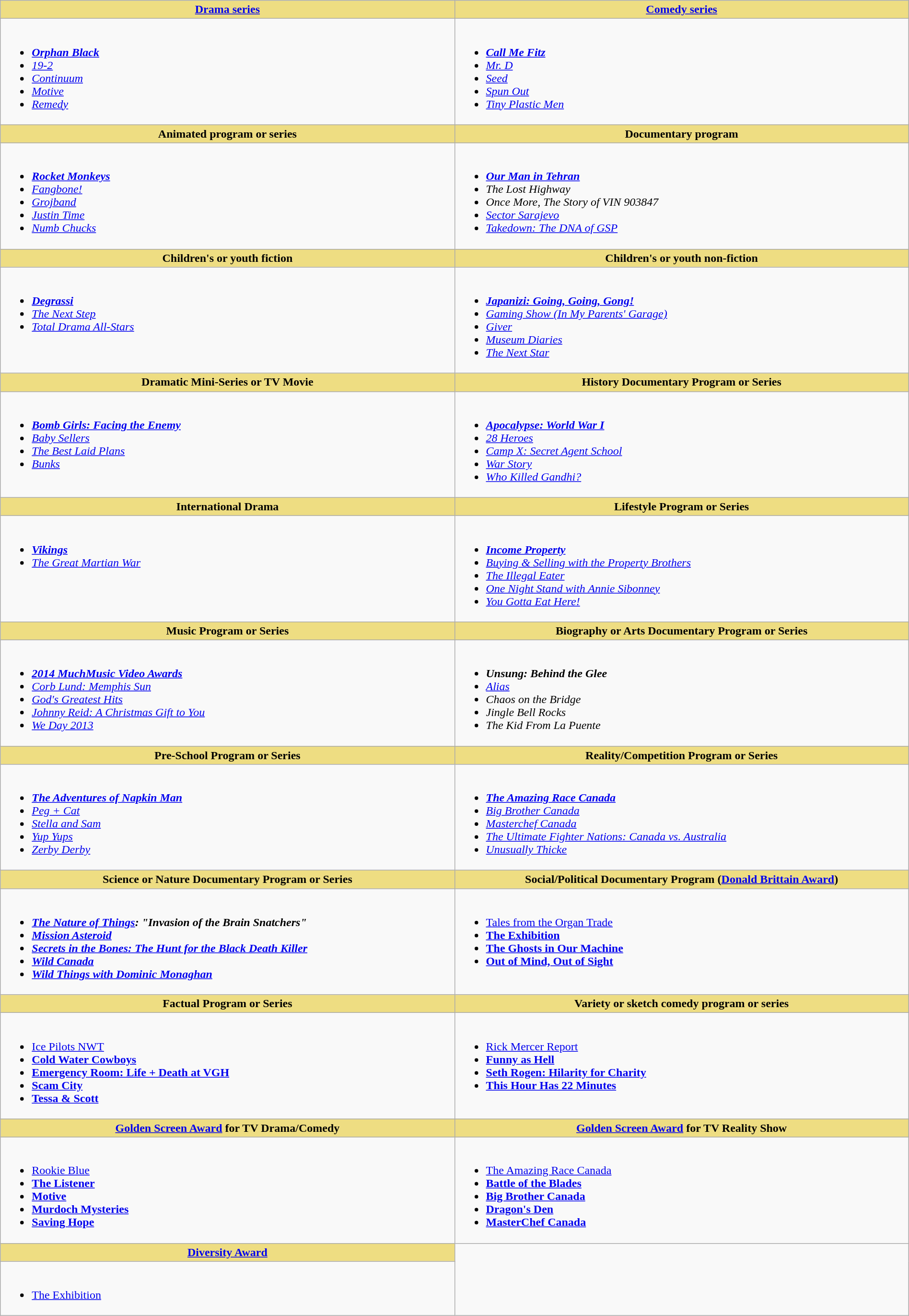<table class="wikitable" style="width:100%;">
<tr>
<th style="background:#EEDD82; width:50%"><a href='#'>Drama series</a></th>
<th style="background:#EEDD82; width:50%"><a href='#'>Comedy series</a></th>
</tr>
<tr>
<td valign="top"><br><ul><li> <strong><em><a href='#'>Orphan Black</a></em></strong></li><li><em><a href='#'>19-2</a></em></li><li><em><a href='#'>Continuum</a></em></li><li><em><a href='#'>Motive</a></em></li><li><em><a href='#'>Remedy</a></em></li></ul></td>
<td valign="top"><br><ul><li> <strong><em><a href='#'>Call Me Fitz</a></em></strong></li><li><em><a href='#'>Mr. D</a></em></li><li><em><a href='#'>Seed</a></em></li><li><em><a href='#'>Spun Out</a></em></li><li><em><a href='#'>Tiny Plastic Men</a></em></li></ul></td>
</tr>
<tr>
<th style="background:#EEDD82; width:50%">Animated program or series</th>
<th style="background:#EEDD82; width:50%">Documentary program</th>
</tr>
<tr>
<td valign="top"><br><ul><li> <strong><em><a href='#'>Rocket Monkeys</a></em></strong></li><li><em><a href='#'>Fangbone!</a></em></li><li><em><a href='#'>Grojband</a></em></li><li><em><a href='#'>Justin Time</a></em></li><li><em><a href='#'>Numb Chucks</a></em></li></ul></td>
<td valign="top"><br><ul><li> <strong><em><a href='#'>Our Man in Tehran</a></em></strong></li><li><em>The Lost Highway</em></li><li><em>Once More, The Story of VIN 903847</em></li><li><em><a href='#'>Sector Sarajevo</a></em></li><li><em><a href='#'>Takedown: The DNA of GSP</a></em></li></ul></td>
</tr>
<tr>
<th style="background:#EEDD82; width:50%">Children's or youth fiction</th>
<th style="background:#EEDD82; width:50%">Children's or youth non-fiction</th>
</tr>
<tr>
<td valign="top"><br><ul><li> <strong><em><a href='#'>Degrassi</a></em></strong></li><li><em><a href='#'>The Next Step</a></em></li><li><em><a href='#'>Total Drama All-Stars</a></em></li></ul></td>
<td valign="top"><br><ul><li> <strong><em><a href='#'>Japanizi: Going, Going, Gong!</a></em></strong></li><li><em><a href='#'>Gaming Show (In My Parents' Garage)</a></em></li><li><em><a href='#'>Giver</a></em></li><li><em><a href='#'>Museum Diaries</a></em></li><li><em><a href='#'>The Next Star</a></em></li></ul></td>
</tr>
<tr>
<th style="background:#EEDD82; width:50%">Dramatic Mini-Series or TV Movie</th>
<th style="background:#EEDD82; width:50%">History Documentary Program or Series</th>
</tr>
<tr>
<td valign="top"><br><ul><li> <strong><em><a href='#'>Bomb Girls: Facing the Enemy</a></em></strong></li><li><em><a href='#'>Baby Sellers</a></em></li><li><em><a href='#'>The Best Laid Plans</a></em></li><li><em><a href='#'>Bunks</a></em></li></ul></td>
<td valign="top"><br><ul><li> <strong><em><a href='#'>Apocalypse: World War I</a></em></strong></li><li><em><a href='#'>28 Heroes</a></em></li><li><em><a href='#'>Camp X: Secret Agent School</a></em></li><li><em><a href='#'>War Story</a></em></li><li><em><a href='#'>Who Killed Gandhi?</a></em></li></ul></td>
</tr>
<tr>
<th style="background:#EEDD82; width:50%">International Drama</th>
<th style="background:#EEDD82; width:50%">Lifestyle Program or Series</th>
</tr>
<tr>
<td valign="top"><br><ul><li> <strong><em><a href='#'>Vikings</a></em></strong></li><li><em><a href='#'>The Great Martian War</a></em></li></ul></td>
<td valign="top"><br><ul><li> <strong><em><a href='#'>Income Property</a></em></strong></li><li><em><a href='#'>Buying & Selling with the Property Brothers</a></em></li><li><em><a href='#'>The Illegal Eater</a></em></li><li><em><a href='#'>One Night Stand with Annie Sibonney</a></em></li><li><em><a href='#'>You Gotta Eat Here!</a></em></li></ul></td>
</tr>
<tr>
<th style="background:#EEDD82; width:50%">Music Program or Series</th>
<th style="background:#EEDD82; width:50%">Biography or Arts Documentary Program or Series</th>
</tr>
<tr>
<td valign="top"><br><ul><li> <strong><em><a href='#'>2014 MuchMusic Video Awards</a></em></strong></li><li><em><a href='#'>Corb Lund: Memphis Sun</a></em></li><li><em><a href='#'>God's Greatest Hits</a></em></li><li><em><a href='#'>Johnny Reid: A Christmas Gift to You</a></em></li><li><em><a href='#'>We Day 2013</a></em></li></ul></td>
<td valign="top"><br><ul><li> <strong><em>Unsung: Behind the Glee</em></strong></li><li><em><a href='#'>Alias</a></em></li><li><em>Chaos on the Bridge</em></li><li><em>Jingle Bell Rocks</em></li><li><em>The Kid From La Puente</em></li></ul></td>
</tr>
<tr>
<th style="background:#EEDD82; width:50%">Pre-School Program or Series</th>
<th style="background:#EEDD82; width:50%">Reality/Competition Program or Series</th>
</tr>
<tr>
<td valign="top"><br><ul><li> <strong><em><a href='#'>The Adventures of Napkin Man</a></em></strong></li><li><em><a href='#'>Peg + Cat</a></em></li><li><em><a href='#'>Stella and Sam</a></em></li><li><em><a href='#'>Yup Yups</a></em></li><li><em><a href='#'>Zerby Derby</a></em></li></ul></td>
<td valign="top"><br><ul><li> <strong><em><a href='#'>The Amazing Race Canada</a></em></strong></li><li><em><a href='#'>Big Brother Canada</a></em></li><li><em><a href='#'>Masterchef Canada</a></em></li><li><em><a href='#'>The Ultimate Fighter Nations: Canada vs. Australia</a></em></li><li><em><a href='#'>Unusually Thicke</a></em></li></ul></td>
</tr>
<tr>
<th style="background:#EEDD82; width:50%">Science or Nature Documentary Program or Series</th>
<th style="background:#EEDD82; width:50%">Social/Political Documentary Program (<a href='#'>Donald Brittain Award</a>)</th>
</tr>
<tr>
<td valign="top"><br><ul><li> <strong><em><a href='#'>The Nature of Things</a><em>: "Invasion of the Brain Snatchers"<strong></li><li></em><a href='#'>Mission Asteroid</a><em></li><li></em><a href='#'>Secrets in the Bones: The Hunt for the Black Death Killer</a><em></li><li></em><a href='#'>Wild Canada</a><em></li><li></em><a href='#'>Wild Things with Dominic Monaghan</a><em></li></ul></td>
<td valign="top"><br><ul><li> </em></strong><a href='#'>Tales from the Organ Trade</a><strong><em></li><li></em><a href='#'>The Exhibition</a><em></li><li></em><a href='#'>The Ghosts in Our Machine</a><em></li><li></em><a href='#'>Out of Mind, Out of Sight</a><em></li></ul></td>
</tr>
<tr>
<th style="background:#EEDD82; width:50%">Factual Program or Series</th>
<th style="background:#EEDD82; width:50%">Variety or sketch comedy program or series</th>
</tr>
<tr>
<td valign="top"><br><ul><li> </em></strong><a href='#'>Ice Pilots NWT</a><strong><em></li><li></em><a href='#'>Cold Water Cowboys</a><em></li><li></em><a href='#'>Emergency Room: Life + Death at VGH</a><em></li><li></em><a href='#'>Scam City</a><em></li><li></em><a href='#'>Tessa & Scott</a><em></li></ul></td>
<td valign="top"><br><ul><li> </em></strong><a href='#'>Rick Mercer Report</a><strong><em></li><li></em><a href='#'>Funny as Hell</a><em></li><li></em><a href='#'>Seth Rogen: Hilarity for Charity</a><em></li><li></em><a href='#'>This Hour Has 22 Minutes</a><em></li></ul></td>
</tr>
<tr>
<th style="background:#EEDD82; width:50%"><a href='#'>Golden Screen Award</a> for TV Drama/Comedy</th>
<th style="background:#EEDD82; width:50%"><a href='#'>Golden Screen Award</a> for TV Reality Show</th>
</tr>
<tr>
<td valign="top"><br><ul><li> </em></strong><a href='#'>Rookie Blue</a><strong><em></li><li></em><a href='#'>The Listener</a><em></li><li></em><a href='#'>Motive</a><em></li><li></em><a href='#'>Murdoch Mysteries</a><em></li><li></em><a href='#'>Saving Hope</a><em></li></ul></td>
<td valign="top"><br><ul><li> </em></strong><a href='#'>The Amazing Race Canada</a><strong><em></li><li></em><a href='#'>Battle of the Blades</a><em></li><li></em><a href='#'>Big Brother Canada</a><em></li><li></em><a href='#'>Dragon's Den</a><em></li><li></em><a href='#'>MasterChef Canada</a><em></li></ul></td>
</tr>
<tr>
<th style="background:#EEDD82; width:50%"><a href='#'>Diversity Award</a></th>
</tr>
<tr>
<td valign="top"><br><ul><li> </em></strong><a href='#'>The Exhibition</a><strong><em></li></ul></td>
</tr>
</table>
